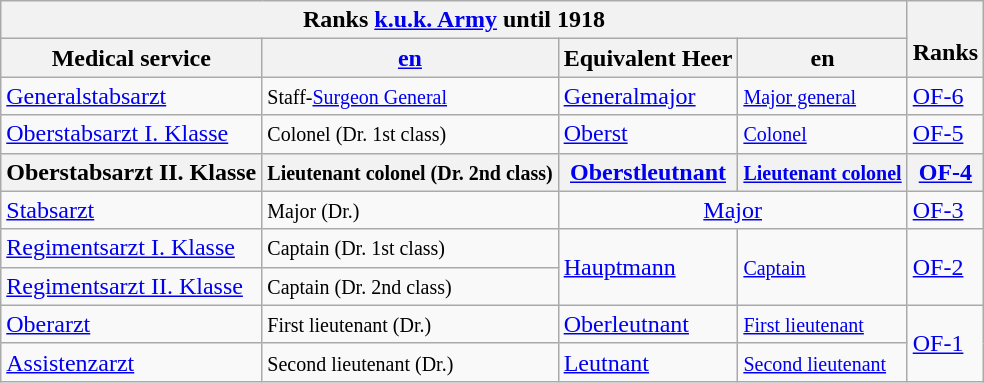<table class="wikitable">
<tr>
<th colspan="4">Ranks <a href='#'>k.u.k. Army</a> until 1918</th>
<th rowspan="2"><br>Ranks</th>
</tr>
<tr align="center">
<th>Medical service</th>
<th><a href='#'>en</a></th>
<th>Equivalent Heer</th>
<th>en</th>
</tr>
<tr>
<td><a href='#'>Generalstabsarzt</a></td>
<td><small>Staff-<a href='#'>Surgeon General</a></small></td>
<td><a href='#'>Generalmajor</a></td>
<td><small><a href='#'>Major general</a></small></td>
<td><a href='#'>OF-6</a></td>
</tr>
<tr>
<td><a href='#'>Oberstabsarzt I. Klasse</a></td>
<td><small>Colonel (Dr. 1st class)</small></td>
<td><a href='#'>Oberst</a></td>
<td><small><a href='#'>Colonel</a></small></td>
<td><a href='#'>OF-5</a></td>
</tr>
<tr>
<th><span><strong>Oberstabsarzt II. Klasse</strong></span></th>
<th><small>Lieutenant colonel (Dr. 2nd class)</small></th>
<th><a href='#'>Oberstleutnant</a></th>
<th><small><a href='#'>Lieutenant colonel</a></small></th>
<th><a href='#'>OF-4</a></th>
</tr>
<tr>
<td><a href='#'>Stabsarzt</a></td>
<td><small>Major (Dr.)</small></td>
<td colspan="2" style="text-align:center;"><a href='#'>Major</a></td>
<td><a href='#'>OF-3</a></td>
</tr>
<tr>
<td><a href='#'>Regimentsarzt I. Klasse</a></td>
<td><small>Captain (Dr. 1st class)</small></td>
<td rowspan="2"><a href='#'>Hauptmann</a></td>
<td rowspan="2"><small><a href='#'>Captain</a></small></td>
<td rowspan="2"><a href='#'>OF-2</a></td>
</tr>
<tr>
<td><a href='#'>Regimentsarzt II. Klasse</a></td>
<td><small>Captain (Dr. 2nd class)</small></td>
</tr>
<tr>
<td><a href='#'>Oberarzt</a></td>
<td><small>First lieutenant (Dr.) </small></td>
<td><a href='#'>Oberleutnant</a></td>
<td><small><a href='#'>First lieutenant</a></small></td>
<td rowspan="2"><a href='#'>OF-1</a></td>
</tr>
<tr>
<td><a href='#'>Assistenzarzt</a></td>
<td><small>Second lieutenant (Dr.)</small></td>
<td><a href='#'>Leutnant</a></td>
<td><small><a href='#'>Second lieutenant</a></small></td>
</tr>
</table>
